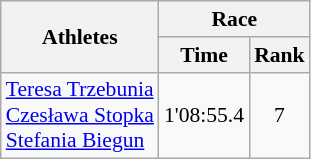<table class="wikitable" border="1" style="font-size:90%">
<tr>
<th rowspan=2>Athletes</th>
<th colspan=2>Race</th>
</tr>
<tr>
<th>Time</th>
<th>Rank</th>
</tr>
<tr>
<td><a href='#'>Teresa Trzebunia</a><br><a href='#'>Czesława Stopka</a><br><a href='#'>Stefania Biegun</a></td>
<td align=center>1'08:55.4</td>
<td align=center>7</td>
</tr>
</table>
